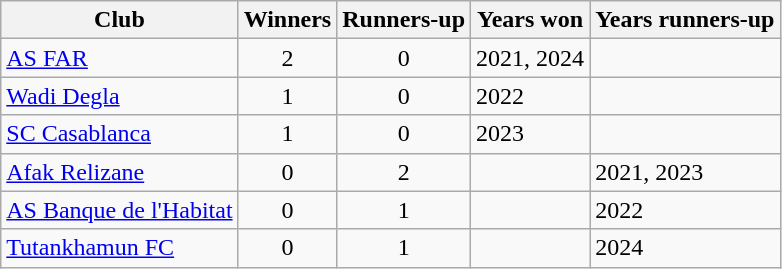<table class="wikitable sortable">
<tr>
<th>Club</th>
<th>Winners</th>
<th>Runners-up</th>
<th>Years won</th>
<th>Years runners-up</th>
</tr>
<tr>
<td> <a href='#'>AS FAR</a></td>
<td align=center>2</td>
<td align=center>0</td>
<td>2021, 2024</td>
<td></td>
</tr>
<tr>
<td> <a href='#'>Wadi Degla</a></td>
<td align=center>1</td>
<td align=center>0</td>
<td>2022</td>
<td></td>
</tr>
<tr>
<td> <a href='#'>SC Casablanca</a></td>
<td align=center>1</td>
<td align=center>0</td>
<td>2023</td>
<td></td>
</tr>
<tr>
<td> <a href='#'>Afak Relizane</a></td>
<td align=center>0</td>
<td align=center>2</td>
<td></td>
<td>2021, 2023</td>
</tr>
<tr>
<td> <a href='#'>AS Banque de l'Habitat</a></td>
<td align=center>0</td>
<td align=center>1</td>
<td></td>
<td>2022</td>
</tr>
<tr>
<td> <a href='#'>Tutankhamun FC</a></td>
<td align=center>0</td>
<td align=center>1</td>
<td></td>
<td>2024</td>
</tr>
</table>
